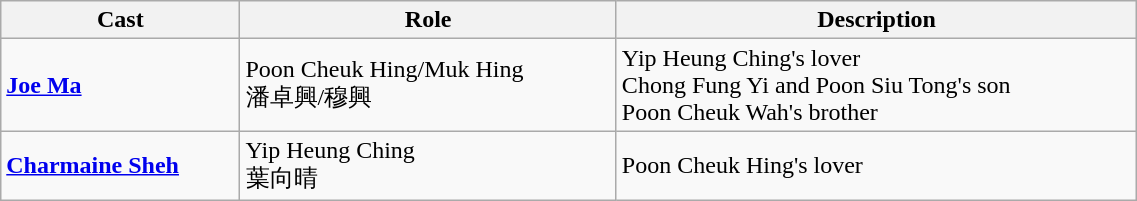<table class="wikitable" width="60%">
<tr>
<th>Cast</th>
<th>Role</th>
<th>Description</th>
</tr>
<tr>
<td><strong><a href='#'>Joe Ma</a></strong></td>
<td>Poon Cheuk Hing/Muk Hing<br>潘卓興/穆興</td>
<td>Yip Heung Ching's lover<br>Chong Fung Yi and Poon Siu Tong's son<br>Poon Cheuk Wah's brother</td>
</tr>
<tr>
<td><strong><a href='#'>Charmaine Sheh</a></strong></td>
<td>Yip Heung Ching<br>葉向晴</td>
<td>Poon Cheuk Hing's lover</td>
</tr>
</table>
